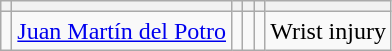<table class="wikitable sortable">
<tr>
<th></th>
<th></th>
<th></th>
<th></th>
<th></th>
<th></th>
</tr>
<tr>
<td></td>
<td> <a href='#'>Juan Martín del Potro</a></td>
<td></td>
<td></td>
<td></td>
<td>Wrist injury</td>
</tr>
</table>
